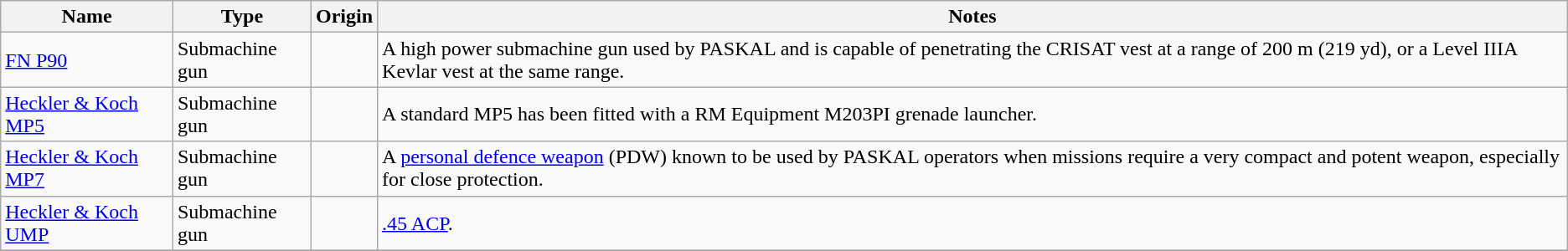<table class="wikitable" ; text-align:"center;">
<tr>
<th>Name</th>
<th>Type</th>
<th>Origin</th>
<th>Notes</th>
</tr>
<tr>
<td><a href='#'>FN P90</a></td>
<td>Submachine gun</td>
<td></td>
<td>A high power submachine gun used by PASKAL and is capable of penetrating the CRISAT vest at a range of 200 m (219 yd), or a Level IIIA Kevlar vest at the same range.</td>
</tr>
<tr>
<td><a href='#'>Heckler & Koch MP5</a></td>
<td>Submachine gun</td>
<td></td>
<td>A standard MP5 has been fitted with a RM Equipment M203PI grenade launcher.</td>
</tr>
<tr>
<td><a href='#'>Heckler & Koch MP7</a></td>
<td>Submachine gun</td>
<td></td>
<td>A <a href='#'>personal defence weapon</a> (PDW) known to be used by PASKAL operators when missions require a very compact and potent weapon, especially for close protection.</td>
</tr>
<tr>
<td><a href='#'>Heckler & Koch UMP</a></td>
<td>Submachine gun</td>
<td></td>
<td><a href='#'>.45 ACP</a>.</td>
</tr>
<tr>
</tr>
</table>
